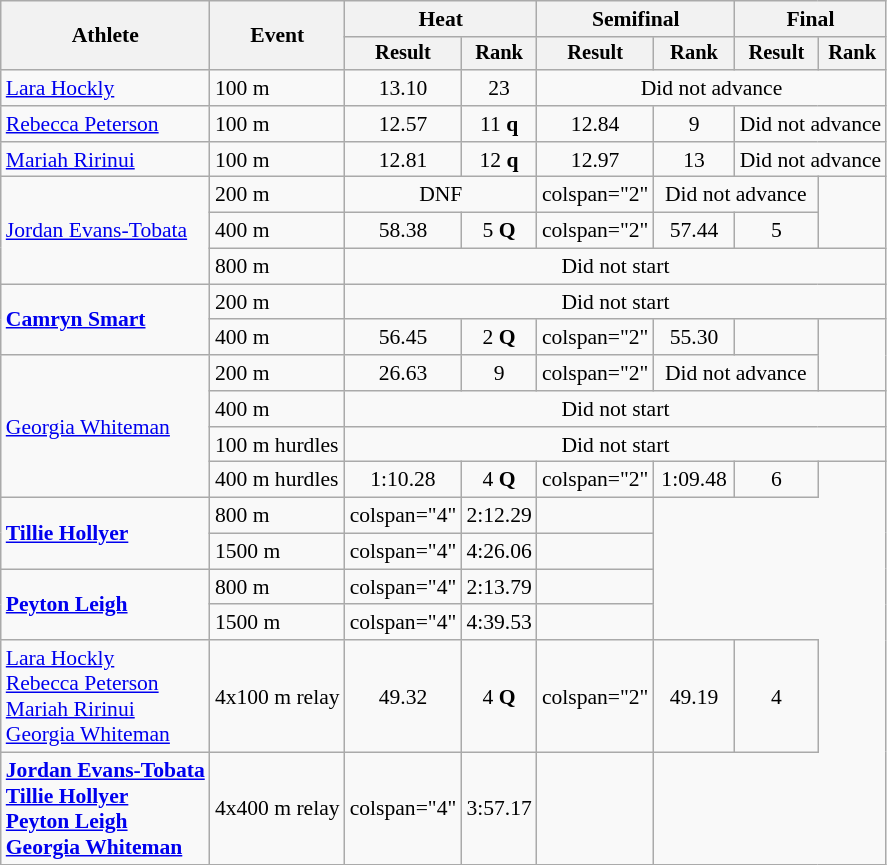<table class="wikitable" style="font-size:90%">
<tr>
<th rowspan="2">Athlete</th>
<th rowspan="2">Event</th>
<th colspan="2">Heat</th>
<th colspan="2">Semifinal</th>
<th colspan="2">Final</th>
</tr>
<tr style="font-size:95%">
<th>Result</th>
<th>Rank</th>
<th>Result</th>
<th>Rank</th>
<th>Result</th>
<th>Rank</th>
</tr>
<tr align=center>
<td align=left><a href='#'>Lara Hockly</a></td>
<td align=left>100 m</td>
<td>13.10</td>
<td>23</td>
<td colspan="4">Did not advance</td>
</tr>
<tr align=center>
<td align=left><a href='#'>Rebecca Peterson</a></td>
<td align=left>100 m</td>
<td>12.57</td>
<td>11 <strong>q</strong></td>
<td>12.84</td>
<td>9</td>
<td colspan="2">Did not advance</td>
</tr>
<tr align=center>
<td align=left><a href='#'>Mariah Ririnui</a></td>
<td align=left>100 m</td>
<td>12.81</td>
<td>12 <strong>q</strong></td>
<td>12.97</td>
<td>13</td>
<td colspan="2">Did not advance</td>
</tr>
<tr align=center>
<td align=left rowspan=3><a href='#'>Jordan Evans-Tobata</a></td>
<td align=left>200 m</td>
<td colspan="2">DNF</td>
<td>colspan="2" </td>
<td colspan="2">Did not advance</td>
</tr>
<tr align=center>
<td align=left>400 m</td>
<td>58.38</td>
<td>5 <strong>Q</strong></td>
<td>colspan="2" </td>
<td>57.44</td>
<td>5</td>
</tr>
<tr align=center>
<td align=left>800 m</td>
<td colspan="8">Did not start</td>
</tr>
<tr align=center>
<td align=left rowspan=2><strong><a href='#'>Camryn Smart</a></strong></td>
<td align=left>200 m</td>
<td colspan="6">Did not start</td>
</tr>
<tr align=center>
<td align=left>400 m</td>
<td>56.45</td>
<td>2 <strong>Q</strong></td>
<td>colspan="2" </td>
<td>55.30</td>
<td></td>
</tr>
<tr align=center>
<td align=left rowspan=4><a href='#'>Georgia Whiteman</a></td>
<td align=left>200 m</td>
<td>26.63</td>
<td>9</td>
<td>colspan="2" </td>
<td colspan="2">Did not advance</td>
</tr>
<tr align=center>
<td align=left>400 m</td>
<td colspan="6">Did not start</td>
</tr>
<tr align=center>
<td align=left>100 m hurdles</td>
<td colspan="6">Did not start</td>
</tr>
<tr align=center>
<td align=left>400 m hurdles</td>
<td>1:10.28</td>
<td>4 <strong>Q</strong></td>
<td>colspan="2" </td>
<td>1:09.48</td>
<td>6</td>
</tr>
<tr align=center>
<td align=left rowspan=2><strong><a href='#'>Tillie Hollyer</a></strong></td>
<td align=left>800 m</td>
<td>colspan="4" </td>
<td>2:12.29</td>
<td></td>
</tr>
<tr align=center>
<td align=left>1500 m</td>
<td>colspan="4" </td>
<td>4:26.06</td>
<td></td>
</tr>
<tr align=center>
<td align=left rowspan=2><strong><a href='#'>Peyton Leigh</a></strong></td>
<td align=left>800 m</td>
<td>colspan="4" </td>
<td>2:13.79</td>
<td></td>
</tr>
<tr align=center>
<td align=left>1500 m</td>
<td>colspan="4" </td>
<td>4:39.53</td>
<td></td>
</tr>
<tr style=text-align:center>
<td style=text-align:left><a href='#'>Lara Hockly</a><br><a href='#'>Rebecca Peterson</a><br><a href='#'>Mariah Ririnui</a><br><a href='#'>Georgia Whiteman</a></td>
<td style=text-align:left>4x100 m relay</td>
<td>49.32</td>
<td>4 <strong>Q</strong></td>
<td>colspan="2" </td>
<td>49.19</td>
<td>4</td>
</tr>
<tr style=text-align:center>
<td style=text-align:left><strong><a href='#'>Jordan Evans-Tobata</a><br><a href='#'>Tillie Hollyer</a><br><a href='#'>Peyton Leigh</a><br><a href='#'>Georgia Whiteman</a></strong></td>
<td style=text-align:left>4x400 m relay</td>
<td>colspan="4" </td>
<td>3:57.17</td>
<td></td>
</tr>
</table>
